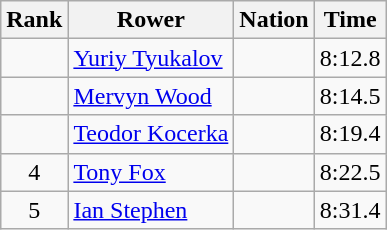<table class="wikitable sortable" style="text-align:center">
<tr>
<th>Rank</th>
<th>Rower</th>
<th>Nation</th>
<th>Time</th>
</tr>
<tr>
<td></td>
<td align=left><a href='#'>Yuriy Tyukalov</a></td>
<td align=left></td>
<td>8:12.8</td>
</tr>
<tr>
<td></td>
<td align=left><a href='#'>Mervyn Wood</a></td>
<td align=left></td>
<td>8:14.5</td>
</tr>
<tr>
<td></td>
<td align=left><a href='#'>Teodor Kocerka</a></td>
<td align=left></td>
<td>8:19.4</td>
</tr>
<tr>
<td>4</td>
<td align=left><a href='#'>Tony Fox</a></td>
<td align=left></td>
<td>8:22.5</td>
</tr>
<tr>
<td>5</td>
<td align=left><a href='#'>Ian Stephen</a></td>
<td align=left></td>
<td>8:31.4</td>
</tr>
</table>
